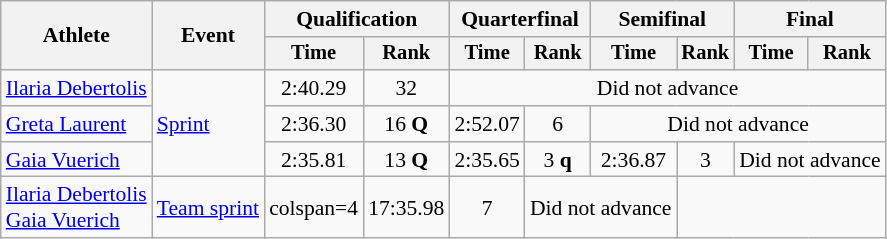<table class="wikitable" style="font-size:90%">
<tr>
<th rowspan="2">Athlete</th>
<th rowspan="2">Event</th>
<th colspan="2">Qualification</th>
<th colspan="2">Quarterfinal</th>
<th colspan="2">Semifinal</th>
<th colspan="2">Final</th>
</tr>
<tr style="font-size:95%">
<th>Time</th>
<th>Rank</th>
<th>Time</th>
<th>Rank</th>
<th>Time</th>
<th>Rank</th>
<th>Time</th>
<th>Rank</th>
</tr>
<tr align=center>
<td align=left><a href='#'>Ilaria Debertolis</a></td>
<td align=left rowspan=3><a href='#'>Sprint</a></td>
<td>2:40.29</td>
<td>32</td>
<td colspan=6>Did not advance</td>
</tr>
<tr align=center>
<td align=left><a href='#'>Greta Laurent</a></td>
<td>2:36.30</td>
<td>16 <strong>Q</strong></td>
<td>2:52.07</td>
<td>6</td>
<td colspan=4>Did not advance</td>
</tr>
<tr align=center>
<td align=left><a href='#'>Gaia Vuerich</a></td>
<td>2:35.81</td>
<td>13 <strong>Q</strong></td>
<td>2:35.65</td>
<td>3 <strong>q</strong></td>
<td>2:36.87</td>
<td>3</td>
<td colspan=2>Did not advance</td>
</tr>
<tr align=center>
<td align=left><a href='#'>Ilaria Debertolis</a><br><a href='#'>Gaia Vuerich</a></td>
<td align=left><a href='#'>Team sprint</a></td>
<td>colspan=4 </td>
<td>17:35.98</td>
<td>7</td>
<td colspan=2>Did not advance</td>
</tr>
</table>
